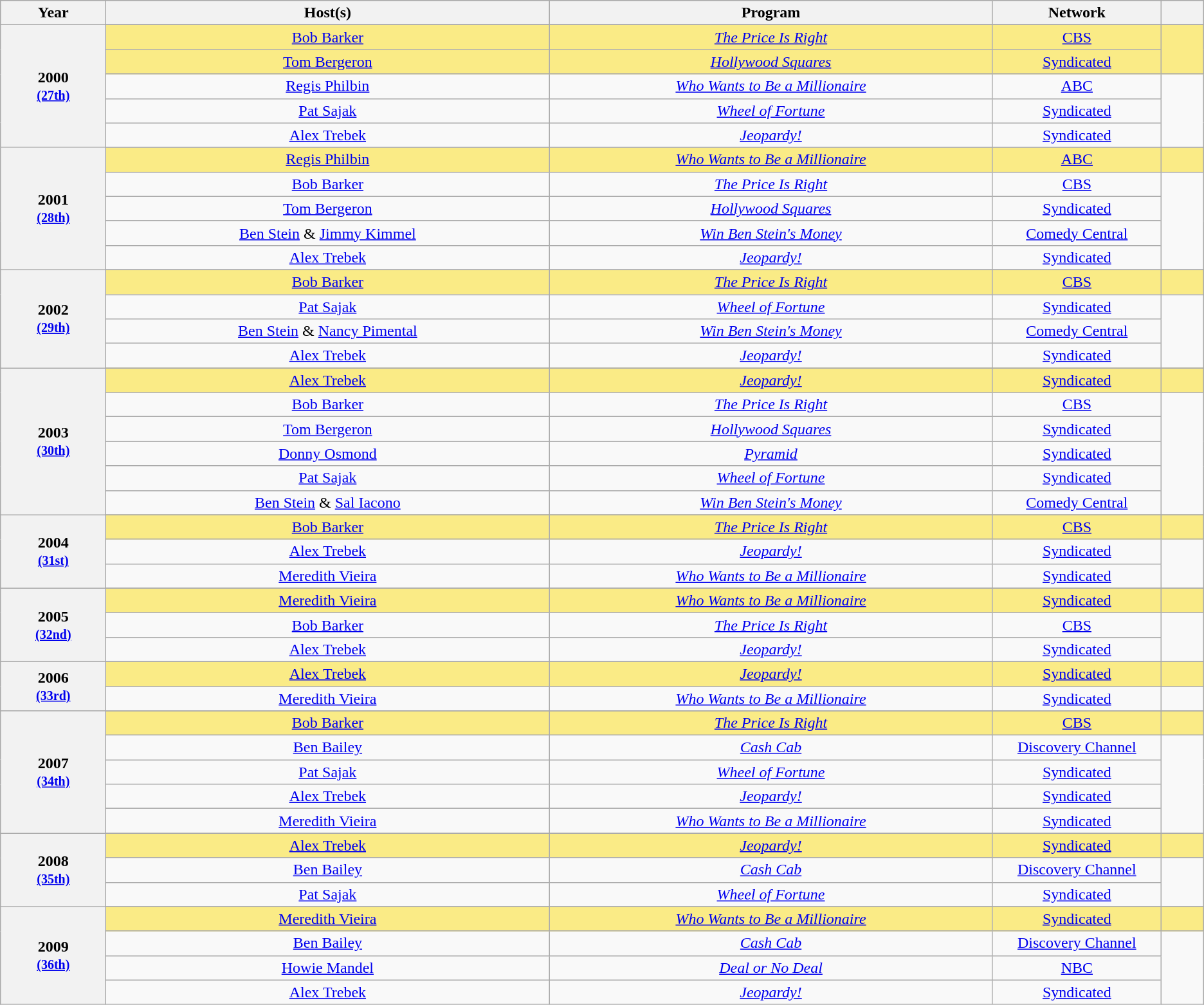<table class="wikitable" style="text-align:center">
<tr bgcolor="#bebebe">
<th scope="col" width="5%">Year</th>
<th scope="col" width="21%">Host(s)</th>
<th scope="col" width="21%">Program</th>
<th scope="col" width="8%">Network</th>
<th style="width:2%;"></th>
</tr>
<tr>
<th scope="row" rowspan=6 style="text-align:center">2000 <br><small><a href='#'>(27th)</a></small></th>
</tr>
<tr style="background:#FAEB86">
<td><a href='#'>Bob Barker</a> </td>
<td><em><a href='#'>The Price Is Right</a></em></td>
<td style="text-align:center;"><a href='#'>CBS</a></td>
<td rowspan=2 style="text-align:center;"></td>
</tr>
<tr style="background:#FAEB86">
<td><a href='#'>Tom Bergeron</a> </td>
<td><em><a href='#'>Hollywood Squares</a></em></td>
<td style="text-align:center;"><a href='#'>Syndicated</a></td>
</tr>
<tr>
<td><a href='#'>Regis Philbin</a></td>
<td><em><a href='#'>Who Wants to Be a Millionaire</a></em></td>
<td style="text-align:center;"><a href='#'>ABC</a></td>
<td rowspan=3 style="text-align:center;"></td>
</tr>
<tr>
<td><a href='#'>Pat Sajak</a></td>
<td><em><a href='#'>Wheel of Fortune</a></em></td>
<td style="text-align:center;"><a href='#'>Syndicated</a></td>
</tr>
<tr>
<td><a href='#'>Alex Trebek</a></td>
<td><em><a href='#'>Jeopardy!</a></em></td>
<td style="text-align:center;"><a href='#'>Syndicated</a></td>
</tr>
<tr>
<th scope="row" rowspan=6 style="text-align:center">2001 <br><small><a href='#'>(28th)</a></small></th>
</tr>
<tr style="background:#FAEB86">
<td><a href='#'>Regis Philbin</a> </td>
<td><em><a href='#'>Who Wants to Be a Millionaire</a></em></td>
<td style="text-align:center;"><a href='#'>ABC</a></td>
<td style="text-align:center;"></td>
</tr>
<tr>
<td><a href='#'>Bob Barker</a></td>
<td><em><a href='#'>The Price Is Right</a></em></td>
<td style="text-align:center;"><a href='#'>CBS</a></td>
<td rowspan=4 style="text-align:center;"></td>
</tr>
<tr>
<td><a href='#'>Tom Bergeron</a></td>
<td><em><a href='#'>Hollywood Squares</a></em></td>
<td style="text-align:center;"><a href='#'>Syndicated</a></td>
</tr>
<tr>
<td><a href='#'>Ben Stein</a> & <a href='#'>Jimmy Kimmel</a></td>
<td><em><a href='#'>Win Ben Stein's Money</a></em></td>
<td style="text-align:center;"><a href='#'>Comedy Central</a></td>
</tr>
<tr>
<td><a href='#'>Alex Trebek</a></td>
<td><em><a href='#'>Jeopardy!</a></em></td>
<td style="text-align:center;"><a href='#'>Syndicated</a></td>
</tr>
<tr>
<th scope="row" rowspan=5 style="text-align:center">2002 <br><small><a href='#'>(29th)</a></small></th>
</tr>
<tr style="background:#FAEB86">
<td><a href='#'>Bob Barker</a> </td>
<td><em><a href='#'>The Price Is Right</a></em></td>
<td style="text-align:center;"><a href='#'>CBS</a></td>
<td style="text-align:center;"></td>
</tr>
<tr>
<td><a href='#'>Pat Sajak</a></td>
<td><em><a href='#'>Wheel of Fortune</a></em></td>
<td style="text-align:center;"><a href='#'>Syndicated</a></td>
<td rowspan=3 style="text-align:center;"></td>
</tr>
<tr>
<td><a href='#'>Ben Stein</a> & <a href='#'>Nancy Pimental</a></td>
<td><em><a href='#'>Win Ben Stein's Money</a></em></td>
<td style="text-align:center;"><a href='#'>Comedy Central</a></td>
</tr>
<tr>
<td><a href='#'>Alex Trebek</a></td>
<td><em><a href='#'>Jeopardy!</a></em></td>
<td style="text-align:center;"><a href='#'>Syndicated</a></td>
</tr>
<tr>
<th scope="row" rowspan=7 style="text-align:center">2003 <br><small><a href='#'>(30th)</a></small></th>
</tr>
<tr style="background:#FAEB86">
<td><a href='#'>Alex Trebek</a> </td>
<td><em><a href='#'>Jeopardy!</a></em></td>
<td style="text-align:center;"><a href='#'>Syndicated</a></td>
<td style="text-align:center;"></td>
</tr>
<tr>
<td><a href='#'>Bob Barker</a></td>
<td><em><a href='#'>The Price Is Right</a></em></td>
<td style="text-align:center;"><a href='#'>CBS</a></td>
<td rowspan=5 style="text-align:center;"></td>
</tr>
<tr>
<td><a href='#'>Tom Bergeron</a></td>
<td><em><a href='#'>Hollywood Squares</a></em></td>
<td style="text-align:center;"><a href='#'>Syndicated</a></td>
</tr>
<tr>
<td><a href='#'>Donny Osmond</a></td>
<td><em><a href='#'>Pyramid</a></em></td>
<td style="text-align:center;"><a href='#'>Syndicated</a></td>
</tr>
<tr>
<td><a href='#'>Pat Sajak</a></td>
<td><em><a href='#'>Wheel of Fortune</a></em></td>
<td style="text-align:center;"><a href='#'>Syndicated</a></td>
</tr>
<tr>
<td><a href='#'>Ben Stein</a> & <a href='#'>Sal Iacono</a></td>
<td><em><a href='#'>Win Ben Stein's Money</a></em></td>
<td style="text-align:center;"><a href='#'>Comedy Central</a></td>
</tr>
<tr>
<th scope="row" rowspan=4 style="text-align:center">2004 <br><small><a href='#'>(31st)</a></small></th>
</tr>
<tr style="background:#FAEB86">
<td><a href='#'>Bob Barker</a> </td>
<td><em><a href='#'>The Price Is Right</a></em></td>
<td style="text-align:center;"><a href='#'>CBS</a></td>
<td style="text-align:center;"></td>
</tr>
<tr>
<td><a href='#'>Alex Trebek</a></td>
<td><em><a href='#'>Jeopardy!</a></em></td>
<td style="text-align:center;"><a href='#'>Syndicated</a></td>
<td rowspan=2 style="text-align:center;"></td>
</tr>
<tr>
<td><a href='#'>Meredith Vieira</a></td>
<td><em><a href='#'>Who Wants to Be a Millionaire</a></em></td>
<td style="text-align:center;"><a href='#'>Syndicated</a></td>
</tr>
<tr>
<th scope="row" rowspan=4 style="text-align:center">2005 <br><small><a href='#'>(32nd)</a></small></th>
</tr>
<tr style="background:#FAEB86">
<td><a href='#'>Meredith Vieira</a> </td>
<td><em><a href='#'>Who Wants to Be a Millionaire</a></em></td>
<td style="text-align:center;"><a href='#'>Syndicated</a></td>
<td style="text-align:center;"></td>
</tr>
<tr>
<td><a href='#'>Bob Barker</a></td>
<td><em><a href='#'>The Price Is Right</a></em></td>
<td style="text-align:center;"><a href='#'>CBS</a></td>
<td rowspan=2 style="text-align:center;"></td>
</tr>
<tr>
<td><a href='#'>Alex Trebek</a></td>
<td><em><a href='#'>Jeopardy!</a></em></td>
<td style="text-align:center;"><a href='#'>Syndicated</a></td>
</tr>
<tr>
<th scope="row" rowspan=3 style="text-align:center">2006 <br><small><a href='#'>(33rd)</a></small></th>
</tr>
<tr style="background:#FAEB86">
<td><a href='#'>Alex Trebek</a> </td>
<td><em><a href='#'>Jeopardy!</a></em></td>
<td style="text-align:center;"><a href='#'>Syndicated</a></td>
<td style="text-align:center;"></td>
</tr>
<tr>
<td><a href='#'>Meredith Vieira</a></td>
<td><em><a href='#'>Who Wants to Be a Millionaire</a></em></td>
<td style="text-align:center;"><a href='#'>Syndicated</a></td>
<td style="text-align:center;"></td>
</tr>
<tr>
<th scope="row" rowspan=6 style="text-align:center">2007 <br><small><a href='#'>(34th)</a></small></th>
</tr>
<tr style="background:#FAEB86">
<td><a href='#'>Bob Barker</a> </td>
<td><em><a href='#'>The Price Is Right</a></em></td>
<td style="text-align:center;"><a href='#'>CBS</a></td>
<td style="text-align:center;"></td>
</tr>
<tr>
<td><a href='#'>Ben Bailey</a></td>
<td><em><a href='#'>Cash Cab</a></em></td>
<td style="text-align:center;"><a href='#'>Discovery Channel</a></td>
<td rowspan=4 style="text-align:center;"></td>
</tr>
<tr>
<td><a href='#'>Pat Sajak</a></td>
<td><em><a href='#'>Wheel of Fortune</a></em></td>
<td style="text-align:center;"><a href='#'>Syndicated</a></td>
</tr>
<tr>
<td><a href='#'>Alex Trebek</a></td>
<td><em><a href='#'>Jeopardy!</a></em></td>
<td style="text-align:center;"><a href='#'>Syndicated</a></td>
</tr>
<tr>
<td><a href='#'>Meredith Vieira</a></td>
<td><em><a href='#'>Who Wants to Be a Millionaire</a></em></td>
<td style="text-align:center;"><a href='#'>Syndicated</a></td>
</tr>
<tr>
<th scope="row" rowspan=4 style="text-align:center">2008 <br><small><a href='#'>(35th)</a></small></th>
</tr>
<tr style="background:#FAEB86">
<td><a href='#'>Alex Trebek</a> </td>
<td><em><a href='#'>Jeopardy!</a></em></td>
<td style="text-align:center;"><a href='#'>Syndicated</a></td>
<td style="text-align:center;"></td>
</tr>
<tr>
<td><a href='#'>Ben Bailey</a></td>
<td><em><a href='#'>Cash Cab</a></em></td>
<td style="text-align:center;"><a href='#'>Discovery Channel</a></td>
<td rowspan=2 style="text-align:center;"></td>
</tr>
<tr>
<td><a href='#'>Pat Sajak</a></td>
<td><em><a href='#'>Wheel of Fortune</a></em></td>
<td style="text-align:center;"><a href='#'>Syndicated</a></td>
</tr>
<tr>
<th scope="row" rowspan=5 style="text-align:center">2009 <br><small><a href='#'>(36th)</a></small></th>
</tr>
<tr style="background:#FAEB86">
<td><a href='#'>Meredith Vieira</a> </td>
<td><em><a href='#'>Who Wants to Be a Millionaire</a></em></td>
<td style="text-align:center;"><a href='#'>Syndicated</a></td>
<td style="text-align:center;"></td>
</tr>
<tr>
<td><a href='#'>Ben Bailey</a></td>
<td><em><a href='#'>Cash Cab</a></em></td>
<td style="text-align:center;"><a href='#'>Discovery Channel</a></td>
<td rowspan=4 style="text-align:center;"></td>
</tr>
<tr>
<td><a href='#'>Howie Mandel</a></td>
<td><em><a href='#'>Deal or No Deal</a></em></td>
<td style="text-align:center;"><a href='#'>NBC</a></td>
</tr>
<tr>
<td><a href='#'>Alex Trebek</a></td>
<td><em><a href='#'>Jeopardy!</a></em></td>
<td style="text-align:center;"><a href='#'>Syndicated</a></td>
</tr>
</table>
